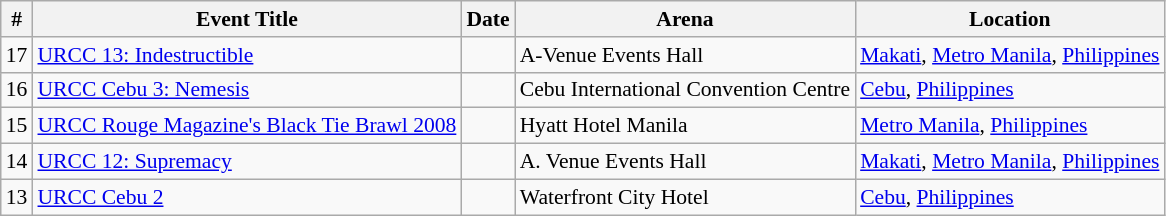<table class="sortable wikitable succession-box" style="font-size:90%;">
<tr>
<th scope="col">#</th>
<th scope="col">Event Title</th>
<th scope="col">Date</th>
<th scope="col">Arena</th>
<th scope="col">Location</th>
</tr>
<tr>
<td align=center>17</td>
<td><a href='#'>URCC 13: Indestructible</a></td>
<td></td>
<td>A-Venue Events Hall</td>
<td><a href='#'>Makati</a>, <a href='#'>Metro Manila</a>, <a href='#'>Philippines</a></td>
</tr>
<tr>
<td align=center>16</td>
<td><a href='#'>URCC Cebu 3: Nemesis</a></td>
<td></td>
<td>Cebu International Convention Centre</td>
<td><a href='#'>Cebu</a>, <a href='#'>Philippines</a></td>
</tr>
<tr>
<td align=center>15</td>
<td><a href='#'>URCC Rouge Magazine's Black Tie Brawl 2008</a></td>
<td></td>
<td>Hyatt Hotel Manila</td>
<td><a href='#'>Metro Manila</a>, <a href='#'>Philippines</a></td>
</tr>
<tr>
<td align=center>14</td>
<td><a href='#'>URCC 12: Supremacy</a></td>
<td></td>
<td>A. Venue Events Hall</td>
<td><a href='#'>Makati</a>, <a href='#'>Metro Manila</a>, <a href='#'>Philippines</a></td>
</tr>
<tr>
<td align=center>13</td>
<td><a href='#'>URCC Cebu 2</a></td>
<td></td>
<td>Waterfront City Hotel</td>
<td><a href='#'>Cebu</a>, <a href='#'>Philippines</a></td>
</tr>
</table>
